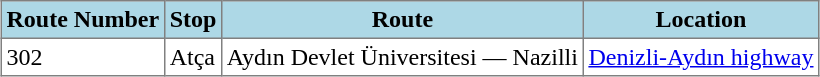<table class="toccolours" border="1" cellpadding="3" style="border-collapse:collapse; margin: 0.2em auto;">
<tr style="background:lightblue;">
<th>Route Number</th>
<th>Stop</th>
<th>Route</th>
<th>Location</th>
</tr>
<tr>
<td>302</td>
<td>Atça</td>
<td>Aydın Devlet Üniversitesi — Nazilli</td>
<td><a href='#'>Denizli-Aydın highway</a></td>
</tr>
</table>
